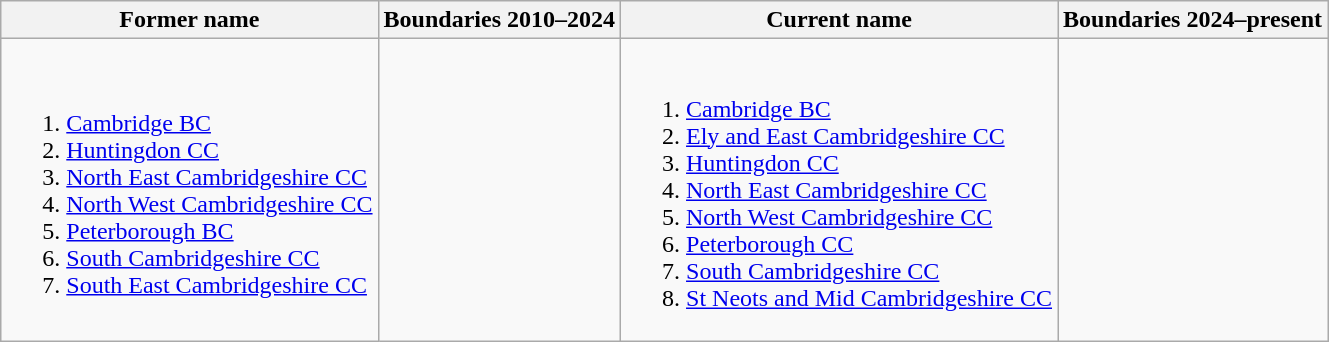<table class="wikitable">
<tr>
<th>Former name</th>
<th>Boundaries 2010–2024</th>
<th>Current name</th>
<th>Boundaries 2024–present</th>
</tr>
<tr>
<td><br><ol><li><a href='#'>Cambridge BC</a></li><li><a href='#'>Huntingdon CC</a></li><li><a href='#'>North East Cambridgeshire CC</a></li><li><a href='#'>North West Cambridgeshire CC</a></li><li><a href='#'>Peterborough BC</a></li><li><a href='#'>South Cambridgeshire CC</a></li><li><a href='#'>South East Cambridgeshire CC</a></li></ol></td>
<td></td>
<td><br><ol><li><a href='#'>Cambridge BC</a></li><li><a href='#'>Ely and East Cambridgeshire CC</a></li><li><a href='#'>Huntingdon CC</a></li><li><a href='#'>North East Cambridgeshire CC</a></li><li><a href='#'>North West Cambridgeshire CC</a></li><li><a href='#'>Peterborough CC</a></li><li><a href='#'>South Cambridgeshire CC</a></li><li><a href='#'>St Neots and Mid Cambridgeshire CC</a></li></ol></td>
<td></td>
</tr>
</table>
